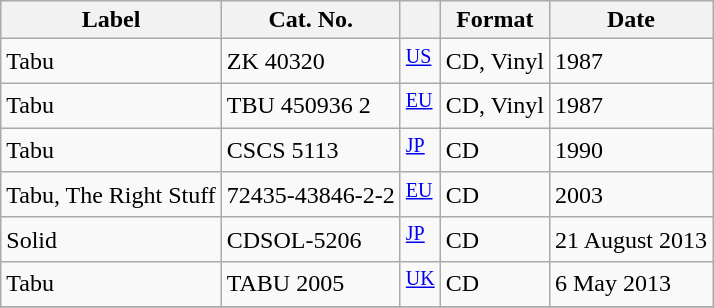<table class="wikitable">
<tr>
<th>Label</th>
<th>Cat. No.</th>
<th></th>
<th>Format</th>
<th>Date</th>
</tr>
<tr>
<td>Tabu</td>
<td>ZK 40320</td>
<td><sup><a href='#'>US</a></sup></td>
<td>CD, Vinyl</td>
<td>1987</td>
</tr>
<tr>
<td>Tabu</td>
<td>TBU 450936 2</td>
<td><sup><a href='#'>EU</a></sup></td>
<td>CD, Vinyl</td>
<td>1987</td>
</tr>
<tr>
<td>Tabu</td>
<td>CSCS 5113</td>
<td><sup><a href='#'>JP</a></sup></td>
<td>CD</td>
<td>1990</td>
</tr>
<tr>
<td>Tabu, The Right Stuff</td>
<td>72435-43846-2-2</td>
<td><sup><a href='#'>EU</a></sup></td>
<td>CD</td>
<td>2003</td>
</tr>
<tr>
<td>Solid</td>
<td>CDSOL-5206</td>
<td><sup><a href='#'>JP</a></sup></td>
<td>CD</td>
<td>21 August 2013</td>
</tr>
<tr>
<td>Tabu</td>
<td>TABU 2005</td>
<td><sup><a href='#'>UK</a></sup></td>
<td>CD</td>
<td>6 May 2013</td>
</tr>
<tr>
</tr>
</table>
